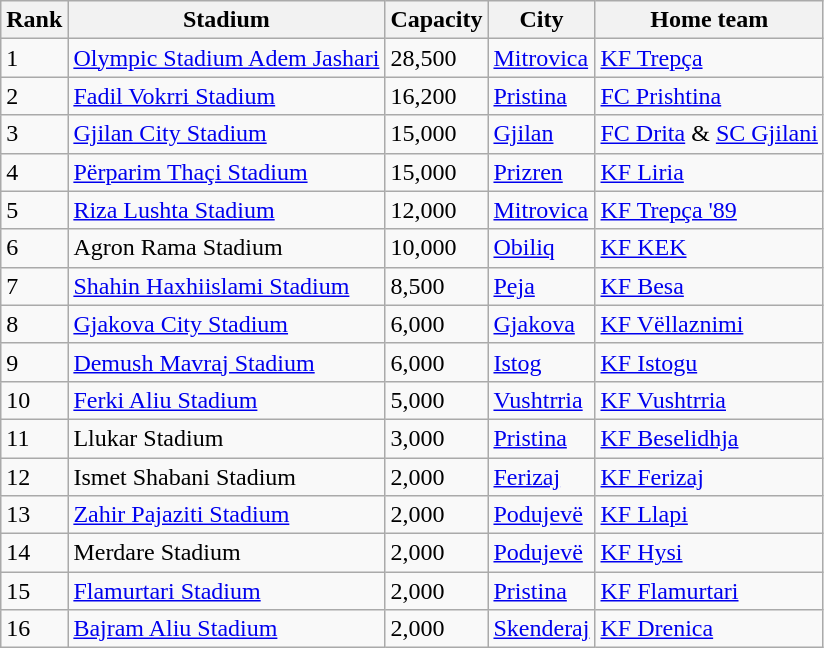<table class="wikitable sortable">
<tr>
<th>Rank</th>
<th>Stadium</th>
<th>Capacity</th>
<th>City</th>
<th>Home team</th>
</tr>
<tr>
<td>1</td>
<td><a href='#'>Olympic Stadium Adem Jashari</a></td>
<td>28,500</td>
<td><a href='#'>Mitrovica</a></td>
<td><a href='#'>KF Trepça</a></td>
</tr>
<tr>
<td>2</td>
<td><a href='#'>Fadil Vokrri Stadium</a></td>
<td>16,200</td>
<td><a href='#'>Pristina</a></td>
<td><a href='#'>FC Prishtina</a></td>
</tr>
<tr>
<td>3</td>
<td><a href='#'>Gjilan City Stadium</a></td>
<td>15,000</td>
<td><a href='#'>Gjilan</a></td>
<td><a href='#'>FC Drita</a> & <a href='#'>SC Gjilani</a></td>
</tr>
<tr>
<td>4</td>
<td><a href='#'>Përparim Thaçi Stadium</a></td>
<td>15,000</td>
<td><a href='#'>Prizren</a></td>
<td><a href='#'>KF Liria</a></td>
</tr>
<tr>
<td>5</td>
<td><a href='#'>Riza Lushta Stadium</a></td>
<td>12,000</td>
<td><a href='#'>Mitrovica</a></td>
<td><a href='#'>KF Trepça '89</a></td>
</tr>
<tr>
<td>6</td>
<td>Agron Rama Stadium</td>
<td>10,000</td>
<td><a href='#'>Obiliq</a></td>
<td><a href='#'>KF KEK</a></td>
</tr>
<tr>
<td>7</td>
<td><a href='#'>Shahin Haxhiislami Stadium</a></td>
<td>8,500</td>
<td><a href='#'>Peja</a></td>
<td><a href='#'>KF Besa</a></td>
</tr>
<tr>
<td>8</td>
<td><a href='#'>Gjakova City Stadium</a></td>
<td>6,000</td>
<td><a href='#'>Gjakova</a></td>
<td><a href='#'>KF Vëllaznimi</a></td>
</tr>
<tr>
<td>9</td>
<td><a href='#'>Demush Mavraj Stadium</a></td>
<td>6,000</td>
<td><a href='#'>Istog</a></td>
<td><a href='#'>KF Istogu</a></td>
</tr>
<tr>
<td>10</td>
<td><a href='#'>Ferki Aliu Stadium</a></td>
<td>5,000</td>
<td><a href='#'>Vushtrria</a></td>
<td><a href='#'>KF Vushtrria</a></td>
</tr>
<tr>
<td>11</td>
<td>Llukar Stadium</td>
<td>3,000</td>
<td><a href='#'>Pristina</a></td>
<td><a href='#'>KF Beselidhja</a></td>
</tr>
<tr>
<td>12</td>
<td>Ismet Shabani Stadium</td>
<td>2,000</td>
<td><a href='#'>Ferizaj</a></td>
<td><a href='#'>KF Ferizaj</a></td>
</tr>
<tr>
<td>13</td>
<td><a href='#'>Zahir Pajaziti Stadium</a></td>
<td>2,000</td>
<td><a href='#'>Podujevë</a></td>
<td><a href='#'>KF Llapi</a></td>
</tr>
<tr>
<td>14</td>
<td>Merdare Stadium</td>
<td>2,000</td>
<td><a href='#'>Podujevë</a></td>
<td><a href='#'>KF Hysi</a></td>
</tr>
<tr>
<td>15</td>
<td><a href='#'>Flamurtari Stadium</a></td>
<td>2,000</td>
<td><a href='#'>Pristina</a></td>
<td><a href='#'>KF Flamurtari</a></td>
</tr>
<tr>
<td>16</td>
<td><a href='#'>Bajram Aliu Stadium</a></td>
<td>2,000</td>
<td><a href='#'>Skenderaj</a></td>
<td><a href='#'>KF Drenica</a></td>
</tr>
</table>
